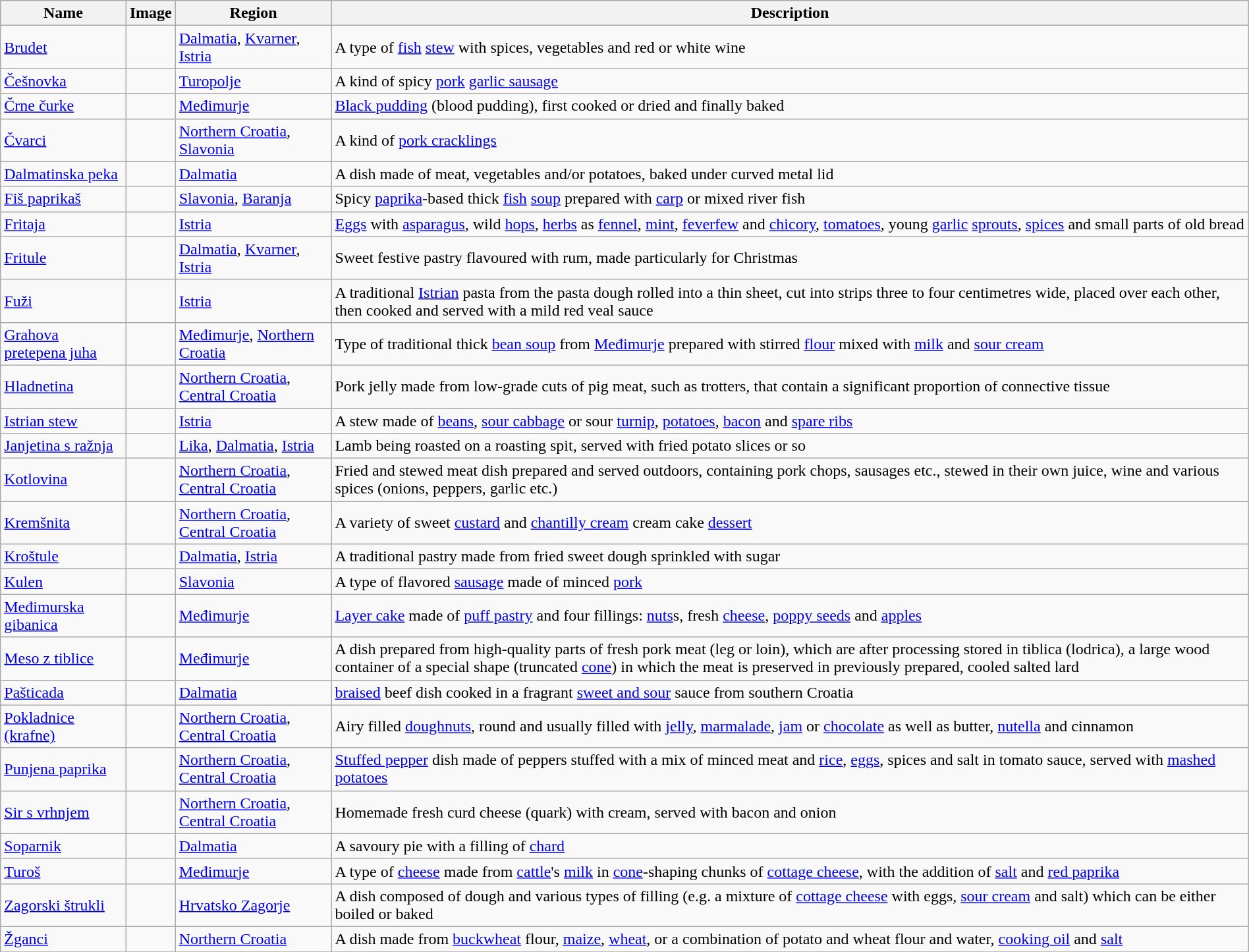<table class="wikitable sortable" style="width:100%;">
<tr>
<th>Name</th>
<th>Image</th>
<th>Region</th>
<th>Description</th>
</tr>
<tr>
<td><a href='#'>Brudet</a></td>
<td></td>
<td><a href='#'>Dalmatia</a>, <a href='#'>Kvarner</a>, <a href='#'>Istria</a></td>
<td>A type of <a href='#'>fish</a> <a href='#'>stew</a> with spices, vegetables and red or white wine</td>
</tr>
<tr>
<td><a href='#'>Češnovka</a></td>
<td></td>
<td><a href='#'>Turopolje</a></td>
<td>A kind of spicy <a href='#'>pork</a> <a href='#'>garlic sausage</a></td>
</tr>
<tr>
<td><a href='#'>Črne čurke</a></td>
<td></td>
<td><a href='#'>Međimurje</a></td>
<td><a href='#'>Black pudding</a> (blood pudding), first cooked or dried and finally baked</td>
</tr>
<tr>
<td><a href='#'>Čvarci</a></td>
<td></td>
<td><a href='#'>Northern Croatia</a>, <a href='#'>Slavonia</a></td>
<td>A kind of <a href='#'>pork cracklings</a></td>
</tr>
<tr>
<td><a href='#'>Dalmatinska peka</a></td>
<td></td>
<td><a href='#'>Dalmatia</a></td>
<td>A dish made of meat, vegetables and/or potatoes, baked under curved metal lid</td>
</tr>
<tr>
<td><a href='#'>Fiš paprikaš</a></td>
<td></td>
<td><a href='#'>Slavonia</a>, <a href='#'>Baranja</a></td>
<td>Spicy <a href='#'>paprika</a>-based thick <a href='#'>fish</a> <a href='#'>soup</a> prepared with <a href='#'>carp</a> or mixed river fish</td>
</tr>
<tr>
<td><a href='#'>Fritaja</a></td>
<td></td>
<td><a href='#'>Istria</a></td>
<td><a href='#'>Eggs</a> with <a href='#'>asparagus</a>, wild <a href='#'>hops</a>, <a href='#'>herbs</a> as <a href='#'>fennel</a>, <a href='#'>mint</a>, <a href='#'>feverfew</a> and <a href='#'>chicory</a>, <a href='#'>tomatoes</a>, young <a href='#'>garlic</a> <a href='#'>sprouts</a>, <a href='#'>spices</a> and small parts of old bread</td>
</tr>
<tr>
<td><a href='#'>Fritule</a></td>
<td></td>
<td><a href='#'>Dalmatia</a>, <a href='#'>Kvarner</a>, <a href='#'>Istria</a></td>
<td>Sweet festive pastry flavoured with rum, made particularly for Christmas</td>
</tr>
<tr>
<td><a href='#'>Fuži</a></td>
<td></td>
<td><a href='#'>Istria</a></td>
<td>A traditional <a href='#'>Istrian</a> pasta from the pasta dough rolled into a thin sheet, cut into strips three to four centimetres wide, placed over each other, then cooked and served with a mild red veal sauce</td>
</tr>
<tr>
<td><a href='#'>Grahova pretepena juha</a></td>
<td></td>
<td><a href='#'>Međimurje</a>, <a href='#'>Northern Croatia</a></td>
<td>Type of traditional thick <a href='#'>bean soup</a> from <a href='#'>Međimurje</a> prepared with stirred <a href='#'>flour</a> mixed with <a href='#'>milk</a> and <a href='#'>sour cream</a></td>
</tr>
<tr>
<td><a href='#'>Hladnetina</a></td>
<td></td>
<td><a href='#'>Northern Croatia</a>, <a href='#'>Central Croatia</a></td>
<td>Pork jelly made from low-grade cuts of pig meat, such as trotters, that contain a significant proportion of connective tissue</td>
</tr>
<tr>
<td><a href='#'>Istrian stew</a></td>
<td></td>
<td><a href='#'>Istria</a></td>
<td>A stew made of <a href='#'>beans</a>, <a href='#'>sour cabbage</a> or sour <a href='#'>turnip</a>, <a href='#'>potatoes</a>, <a href='#'>bacon</a> and <a href='#'>spare ribs</a></td>
</tr>
<tr>
<td><a href='#'>Janjetina s ražnja</a></td>
<td></td>
<td><a href='#'>Lika</a>, <a href='#'>Dalmatia</a>, <a href='#'>Istria</a></td>
<td>Lamb being roasted on a roasting spit, served with fried potato slices or so</td>
</tr>
<tr>
<td><a href='#'>Kotlovina</a></td>
<td></td>
<td><a href='#'>Northern Croatia</a>, <a href='#'>Central Croatia</a></td>
<td>Fried and stewed meat dish prepared and served outdoors, containing pork chops, sausages etc., stewed in their own juice, wine and various spices (onions,  peppers, garlic etc.)</td>
</tr>
<tr>
<td><a href='#'>Kremšnita</a></td>
<td></td>
<td><a href='#'>Northern Croatia</a>, <a href='#'>Central Croatia</a></td>
<td>A variety of sweet <a href='#'>custard</a> and <a href='#'>chantilly cream</a> cream cake <a href='#'>dessert</a></td>
</tr>
<tr>
<td><a href='#'>Kroštule</a></td>
<td></td>
<td><a href='#'>Dalmatia</a>, <a href='#'>Istria</a></td>
<td>A traditional pastry made from fried sweet dough sprinkled with sugar</td>
</tr>
<tr>
<td><a href='#'>Kulen</a></td>
<td></td>
<td><a href='#'>Slavonia</a></td>
<td>A type of flavored <a href='#'>sausage</a> made of minced <a href='#'>pork</a></td>
</tr>
<tr>
<td><a href='#'>Međimurska gibanica</a></td>
<td></td>
<td><a href='#'>Međimurje</a></td>
<td><a href='#'>Layer cake</a> made of <a href='#'>puff pastry</a> and four fillings: <a href='#'>nuts</a>s, fresh <a href='#'>cheese</a>, <a href='#'>poppy seeds</a> and <a href='#'>apples</a></td>
</tr>
<tr>
<td><a href='#'>Meso z tiblice</a></td>
<td></td>
<td><a href='#'>Međimurje</a></td>
<td>A dish prepared from high-quality parts of fresh pork meat (leg or loin), which are after processing stored in tiblica (lodrica), a large wood container of a special shape (truncated <a href='#'>cone</a>) in which the meat is preserved in previously prepared, cooled salted lard</td>
</tr>
<tr>
<td><a href='#'>Pašticada</a></td>
<td></td>
<td><a href='#'>Dalmatia</a></td>
<td><a href='#'>braised</a> beef dish cooked in a fragrant <a href='#'>sweet and sour</a> sauce from southern Croatia</td>
</tr>
<tr>
<td><a href='#'>Pokladnice (krafne)</a></td>
<td></td>
<td><a href='#'>Northern Croatia</a>, <a href='#'>Central Croatia</a></td>
<td>Airy filled <a href='#'>doughnuts</a>, round and usually filled with <a href='#'>jelly</a>, <a href='#'>marmalade</a>, <a href='#'>jam</a> or <a href='#'>chocolate</a> as well as butter, <a href='#'>nutella</a> and cinnamon</td>
</tr>
<tr>
<td><a href='#'>Punjena paprika</a></td>
<td></td>
<td><a href='#'>Northern Croatia</a>, <a href='#'>Central Croatia</a></td>
<td><a href='#'>Stuffed pepper</a> dish made of peppers stuffed with a mix of minced meat and <a href='#'>rice</a>, <a href='#'>eggs</a>, spices and salt in tomato sauce, served with <a href='#'>mashed potatoes</a></td>
</tr>
<tr>
<td><a href='#'>Sir s vrhnjem</a></td>
<td></td>
<td><a href='#'>Northern Croatia</a>, <a href='#'>Central Croatia</a></td>
<td>Homemade fresh curd cheese (quark) with cream, served with bacon and onion</td>
</tr>
<tr>
<td><a href='#'>Soparnik</a></td>
<td></td>
<td><a href='#'>Dalmatia</a></td>
<td>A savoury pie with a filling of <a href='#'>chard</a></td>
</tr>
<tr>
<td><a href='#'>Turoš</a></td>
<td></td>
<td><a href='#'>Međimurje</a></td>
<td>A type of <a href='#'>cheese</a> made from <a href='#'>cattle</a>'s <a href='#'>milk</a> in <a href='#'>cone</a>-shaping chunks of <a href='#'>cottage cheese</a>, with the addition of <a href='#'>salt</a> and <a href='#'>red paprika</a></td>
</tr>
<tr>
<td><a href='#'>Zagorski štrukli</a></td>
<td></td>
<td><a href='#'>Hrvatsko Zagorje</a></td>
<td>A dish composed of dough and various types of filling (e.g. a mixture of <a href='#'>cottage cheese</a> with eggs, <a href='#'>sour cream</a> and salt) which can be either boiled or baked</td>
</tr>
<tr>
<td><a href='#'>Žganci</a></td>
<td></td>
<td><a href='#'>Northern Croatia</a></td>
<td>A dish made from <a href='#'>buckwheat</a> flour, <a href='#'>maize</a>, <a href='#'>wheat</a>, or a combination of potato and wheat flour and water, <a href='#'>cooking oil</a> and <a href='#'>salt</a></td>
</tr>
<tr>
</tr>
</table>
